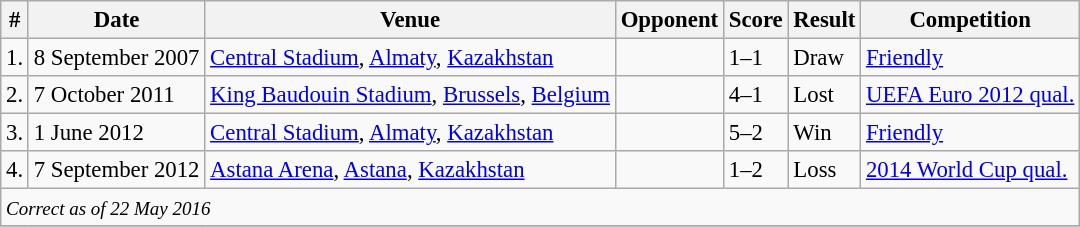<table class="wikitable" style="font-size:95%;">
<tr>
<th>#</th>
<th>Date</th>
<th>Venue</th>
<th>Opponent</th>
<th>Score</th>
<th>Result</th>
<th>Competition</th>
</tr>
<tr>
<td>1.</td>
<td>8 September 2007</td>
<td><a href='#'>Central Stadium</a>, <a href='#'>Almaty</a>, <a href='#'>Kazakhstan</a></td>
<td></td>
<td>1–1</td>
<td>Draw</td>
<td><a href='#'>Friendly</a></td>
</tr>
<tr>
<td>2.</td>
<td>7 October 2011</td>
<td><a href='#'>King Baudouin Stadium</a>, <a href='#'>Brussels</a>, <a href='#'>Belgium</a></td>
<td></td>
<td>4–1</td>
<td>Lost</td>
<td><a href='#'>UEFA Euro 2012 qual.</a></td>
</tr>
<tr>
<td>3.</td>
<td>1 June 2012</td>
<td><a href='#'>Central Stadium</a>, <a href='#'>Almaty</a>, <a href='#'>Kazakhstan</a></td>
<td></td>
<td>5–2</td>
<td>Win</td>
<td><a href='#'>Friendly</a></td>
</tr>
<tr>
<td>4.</td>
<td>7 September 2012</td>
<td><a href='#'>Astana Arena</a>, <a href='#'>Astana</a>, <a href='#'>Kazakhstan</a></td>
<td></td>
<td>1–2</td>
<td>Loss</td>
<td><a href='#'>2014 World Cup qual.</a></td>
</tr>
<tr>
<td colspan="12"><small><em>Correct as of 22 May 2016</em></small></td>
</tr>
<tr>
</tr>
</table>
